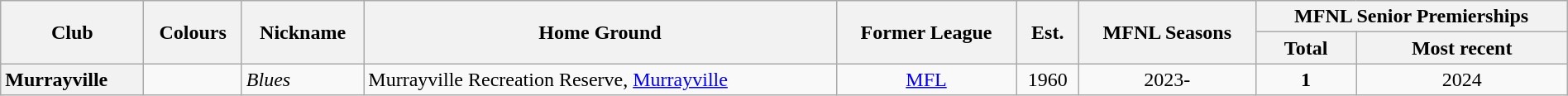<table class="wikitable sortable mw-collapsible mw-collapsed" style="text-align:center; width:100%">
<tr>
<th rowspan="2">Club</th>
<th rowspan="2">Colours</th>
<th rowspan="2">Nickname</th>
<th rowspan="2">Home Ground</th>
<th rowspan="2">Former League</th>
<th rowspan="2">Est.</th>
<th rowspan="2">MFNL Seasons</th>
<th colspan="2">MFNL Senior Premierships</th>
</tr>
<tr>
<th>Total</th>
<th>Most recent</th>
</tr>
<tr>
<th style="text-align:left">Murrayville</th>
<td></td>
<td align="left"><em>Blues</em></td>
<td align="left">Murrayville Recreation Reserve, <a href='#'>Murrayville</a></td>
<td align="center"><a href='#'>MFL</a></td>
<td align="center">1960</td>
<td align="center">2023-</td>
<td align="center"><strong>1</strong></td>
<td>2024</td>
</tr>
</table>
